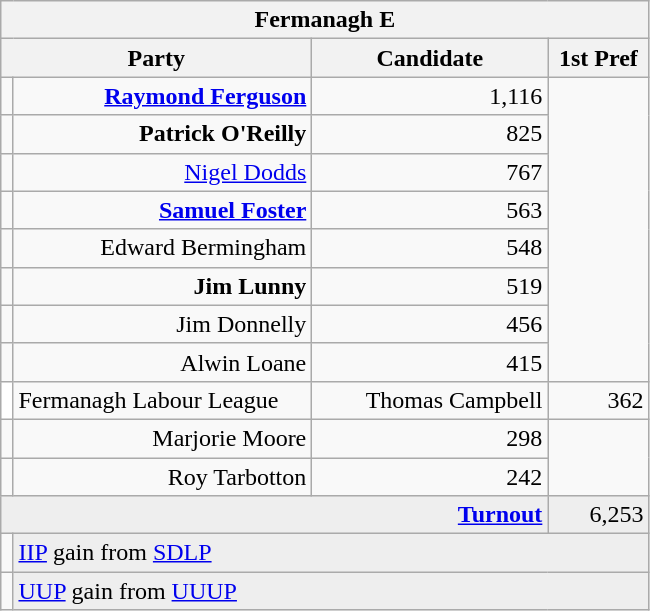<table class="wikitable">
<tr>
<th colspan="4" align="center">Fermanagh E</th>
</tr>
<tr>
<th colspan="2" align="center" width=200>Party</th>
<th width=150>Candidate</th>
<th width=60>1st Pref</th>
</tr>
<tr>
<td></td>
<td align="right"><strong><a href='#'>Raymond Ferguson</a></strong></td>
<td align="right">1,116</td>
</tr>
<tr>
<td></td>
<td align="right"><strong>Patrick O'Reilly</strong></td>
<td align="right">825</td>
</tr>
<tr>
<td></td>
<td align="right"><a href='#'>Nigel Dodds</a></td>
<td align="right">767</td>
</tr>
<tr>
<td></td>
<td align="right"><strong><a href='#'>Samuel Foster</a></strong></td>
<td align="right">563</td>
</tr>
<tr>
<td></td>
<td align="right">Edward Bermingham</td>
<td align="right">548</td>
</tr>
<tr>
<td></td>
<td align="right"><strong>Jim Lunny</strong></td>
<td align="right">519</td>
</tr>
<tr>
<td></td>
<td align="right">Jim Donnelly</td>
<td align="right">456</td>
</tr>
<tr>
<td></td>
<td align="right">Alwin Loane</td>
<td align="right">415</td>
</tr>
<tr>
<td style="background-color: #FFFFFF"></td>
<td>Fermanagh Labour League</td>
<td align="right">Thomas Campbell</td>
<td align="right">362</td>
</tr>
<tr>
<td></td>
<td align="right">Marjorie Moore</td>
<td align="right">298</td>
</tr>
<tr>
<td></td>
<td align="right">Roy Tarbotton</td>
<td align="right">242</td>
</tr>
<tr bgcolor="EEEEEE">
<td colspan=3 align="right"><strong><a href='#'>Turnout</a></strong></td>
<td align="right">6,253</td>
</tr>
<tr>
<td bgcolor=></td>
<td colspan=3 bgcolor="EEEEEE"><a href='#'>IIP</a> gain from <a href='#'>SDLP</a></td>
</tr>
<tr>
<td bgcolor=></td>
<td colspan=3 bgcolor="EEEEEE"><a href='#'>UUP</a> gain from <a href='#'>UUUP</a></td>
</tr>
</table>
